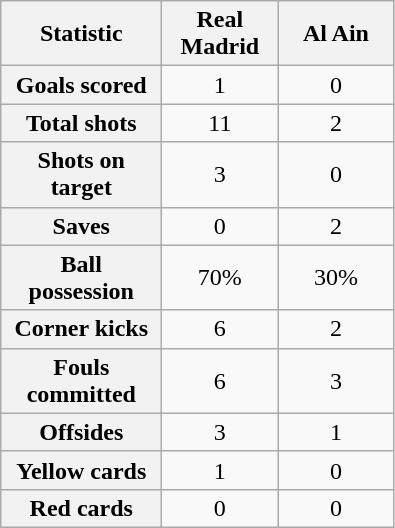<table class="wikitable plainrowheaders" style="text-align:center">
<tr>
<th scope="col" style="width:100px">Statistic</th>
<th scope="col" style="width:70px">Real Madrid</th>
<th scope="col" style="width:70px">Al Ain</th>
</tr>
<tr>
<th scope=row>Goals scored</th>
<td>1</td>
<td>0</td>
</tr>
<tr>
<th scope=row>Total shots</th>
<td>11</td>
<td>2</td>
</tr>
<tr>
<th scope=row>Shots on target</th>
<td>3</td>
<td>0</td>
</tr>
<tr>
<th scope=row>Saves</th>
<td>0</td>
<td>2</td>
</tr>
<tr>
<th scope=row>Ball possession</th>
<td>70%</td>
<td>30%</td>
</tr>
<tr>
<th scope=row>Corner kicks</th>
<td>6</td>
<td>2</td>
</tr>
<tr>
<th scope=row>Fouls committed</th>
<td>6</td>
<td>3</td>
</tr>
<tr>
<th scope=row>Offsides</th>
<td>3</td>
<td>1</td>
</tr>
<tr>
<th scope=row>Yellow cards</th>
<td>1</td>
<td>0</td>
</tr>
<tr>
<th scope=row>Red cards</th>
<td>0</td>
<td>0</td>
</tr>
</table>
